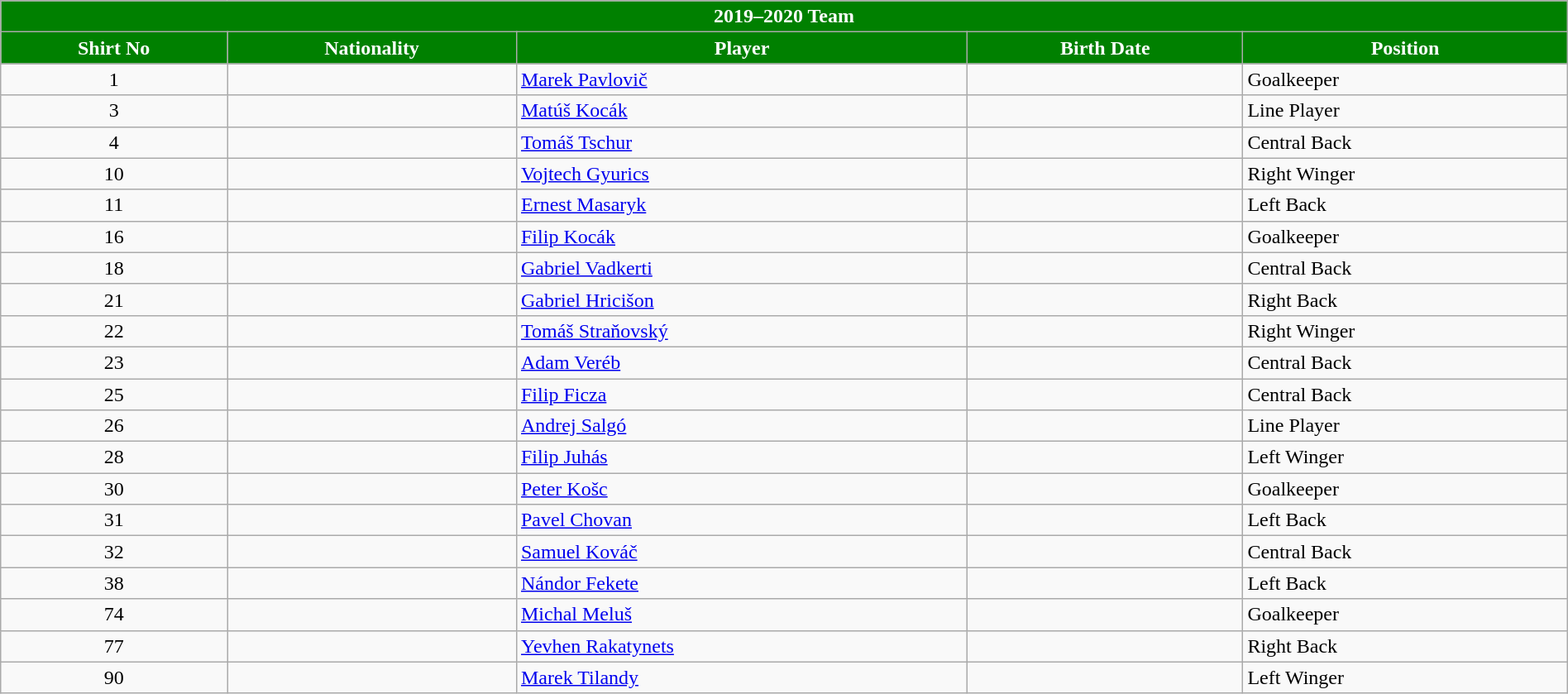<table class="wikitable collapsible collapsed" style="width:100%;">
<tr>
<th colspan=5 style="background-color:#008000;color:#FFFFFF;text-align:center;"><strong>2019–2020 Team</strong></th>
</tr>
<tr>
<th style="color:#FFFFFF; background:#008000">Shirt No</th>
<th style="color:#FFFFFF; background:#008000">Nationality</th>
<th style="color:#FFFFFF; background:#008000">Player</th>
<th style="color:#FFFFFF; background:#008000">Birth Date</th>
<th style="color:#FFFFFF; background:#008000">Position</th>
</tr>
<tr>
<td align=center>1</td>
<td></td>
<td><a href='#'>Marek Pavlovič</a></td>
<td></td>
<td>Goalkeeper</td>
</tr>
<tr>
<td align=center>3</td>
<td></td>
<td><a href='#'>Matúš Kocák</a></td>
<td></td>
<td>Line Player</td>
</tr>
<tr>
<td align=center>4</td>
<td></td>
<td><a href='#'>Tomáš Tschur</a></td>
<td></td>
<td>Central Back</td>
</tr>
<tr>
<td align=center>10</td>
<td></td>
<td><a href='#'>Vojtech Gyurics</a></td>
<td></td>
<td>Right Winger</td>
</tr>
<tr>
<td align=center>11</td>
<td></td>
<td><a href='#'>Ernest Masaryk</a></td>
<td></td>
<td>Left Back</td>
</tr>
<tr>
<td align=center>16</td>
<td></td>
<td><a href='#'>Filip Kocák</a></td>
<td></td>
<td>Goalkeeper</td>
</tr>
<tr>
<td align=center>18</td>
<td></td>
<td><a href='#'>Gabriel Vadkerti</a></td>
<td></td>
<td>Central Back</td>
</tr>
<tr>
<td align=center>21</td>
<td></td>
<td><a href='#'>Gabriel Hricišon</a></td>
<td></td>
<td>Right Back</td>
</tr>
<tr>
<td align=center>22</td>
<td></td>
<td><a href='#'>Tomáš Straňovský</a></td>
<td></td>
<td>Right Winger</td>
</tr>
<tr>
<td align=center>23</td>
<td></td>
<td><a href='#'>Adam Veréb</a></td>
<td></td>
<td>Central Back</td>
</tr>
<tr>
<td align=center>25</td>
<td></td>
<td><a href='#'>Filip Ficza</a></td>
<td></td>
<td>Central Back</td>
</tr>
<tr>
<td align=center>26</td>
<td></td>
<td><a href='#'>Andrej Salgó</a></td>
<td></td>
<td>Line Player</td>
</tr>
<tr>
<td align=center>28</td>
<td></td>
<td><a href='#'>Filip Juhás</a></td>
<td></td>
<td>Left Winger</td>
</tr>
<tr>
<td align=center>30</td>
<td></td>
<td><a href='#'>Peter Košc</a></td>
<td></td>
<td>Goalkeeper</td>
</tr>
<tr>
<td align=center>31</td>
<td></td>
<td><a href='#'>Pavel Chovan</a></td>
<td></td>
<td>Left Back</td>
</tr>
<tr>
<td align=center>32</td>
<td></td>
<td><a href='#'>Samuel Kováč</a></td>
<td></td>
<td>Central Back</td>
</tr>
<tr>
<td align=center>38</td>
<td></td>
<td><a href='#'>Nándor Fekete</a></td>
<td></td>
<td>Left Back</td>
</tr>
<tr>
<td align=center>74</td>
<td></td>
<td><a href='#'>Michal Meluš</a></td>
<td></td>
<td>Goalkeeper</td>
</tr>
<tr>
<td align=center>77</td>
<td></td>
<td><a href='#'>Yevhen Rakatynets</a></td>
<td></td>
<td>Right Back</td>
</tr>
<tr>
<td align=center>90</td>
<td></td>
<td><a href='#'>Marek Tilandy</a></td>
<td></td>
<td>Left Winger</td>
</tr>
</table>
